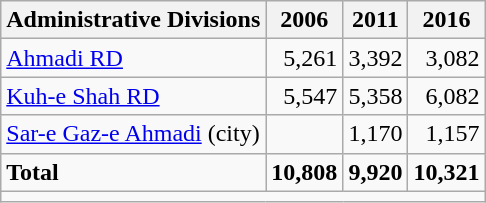<table class="wikitable">
<tr>
<th>Administrative Divisions</th>
<th>2006</th>
<th>2011</th>
<th>2016</th>
</tr>
<tr>
<td><a href='#'>Ahmadi RD</a></td>
<td style="text-align: right;">5,261</td>
<td style="text-align: right;">3,392</td>
<td style="text-align: right;">3,082</td>
</tr>
<tr>
<td><a href='#'>Kuh-e Shah RD</a></td>
<td style="text-align: right;">5,547</td>
<td style="text-align: right;">5,358</td>
<td style="text-align: right;">6,082</td>
</tr>
<tr>
<td><a href='#'>Sar-e Gaz-e Ahmadi</a> (city)</td>
<td style="text-align: right;"></td>
<td style="text-align: right;">1,170</td>
<td style="text-align: right;">1,157</td>
</tr>
<tr>
<td><strong>Total</strong></td>
<td style="text-align: right;"><strong>10,808</strong></td>
<td style="text-align: right;"><strong>9,920</strong></td>
<td style="text-align: right;"><strong>10,321</strong></td>
</tr>
<tr>
<td colspan=4></td>
</tr>
</table>
